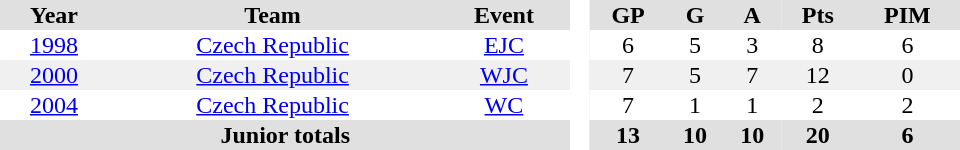<table border="0" cellpadding="1" cellspacing="0" style="text-align:center; width:40em">
<tr ALIGN="center" bgcolor="#e0e0e0">
<th>Year</th>
<th>Team</th>
<th>Event</th>
<th rowspan="99" bgcolor="#ffffff"> </th>
<th>GP</th>
<th>G</th>
<th>A</th>
<th>Pts</th>
<th>PIM</th>
</tr>
<tr>
<td><a href='#'>1998</a></td>
<td><a href='#'>Czech Republic</a></td>
<td><a href='#'>EJC</a></td>
<td>6</td>
<td>5</td>
<td>3</td>
<td>8</td>
<td>6</td>
</tr>
<tr bgcolor="#f0f0f0">
<td><a href='#'>2000</a></td>
<td><a href='#'>Czech Republic</a></td>
<td><a href='#'>WJC</a></td>
<td>7</td>
<td>5</td>
<td>7</td>
<td>12</td>
<td>0</td>
</tr>
<tr>
<td><a href='#'>2004</a></td>
<td><a href='#'>Czech Republic</a></td>
<td><a href='#'>WC</a></td>
<td>7</td>
<td>1</td>
<td>1</td>
<td>2</td>
<td>2</td>
</tr>
<tr bgcolor="#e0e0e0">
<th colspan=3>Junior totals</th>
<th>13</th>
<th>10</th>
<th>10</th>
<th>20</th>
<th>6</th>
</tr>
</table>
